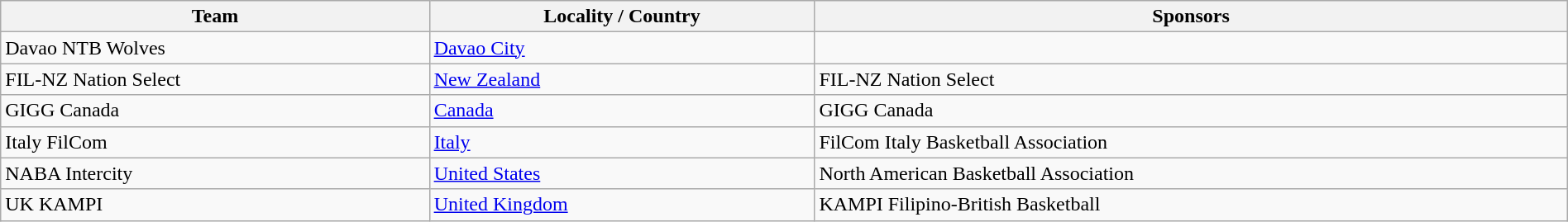<table class="wikitable" style="width:100%; text-align:left">
<tr>
<th>Team</th>
<th>Locality / Country</th>
<th>Sponsors</th>
</tr>
<tr>
<td>Davao NTB Wolves</td>
<td><a href='#'>Davao City</a></td>
<td></td>
</tr>
<tr>
<td>FIL-NZ Nation Select</td>
<td><a href='#'>New Zealand</a></td>
<td>FIL-NZ Nation Select</td>
</tr>
<tr>
<td>GIGG Canada</td>
<td><a href='#'>Canada</a></td>
<td>GIGG Canada</td>
</tr>
<tr>
<td>Italy FilCom</td>
<td><a href='#'>Italy</a></td>
<td>FilCom Italy Basketball Association</td>
</tr>
<tr>
<td>NABA Intercity</td>
<td><a href='#'>United States</a></td>
<td>North American Basketball Association</td>
</tr>
<tr>
<td>UK KAMPI</td>
<td><a href='#'>United Kingdom</a></td>
<td>KAMPI Filipino-British Basketball</td>
</tr>
</table>
